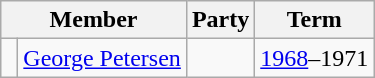<table class="wikitable">
<tr>
<th colspan="2">Member</th>
<th>Party</th>
<th>Term</th>
</tr>
<tr>
<td> </td>
<td><a href='#'>George Petersen</a></td>
<td></td>
<td><a href='#'>1968</a>–1971</td>
</tr>
</table>
